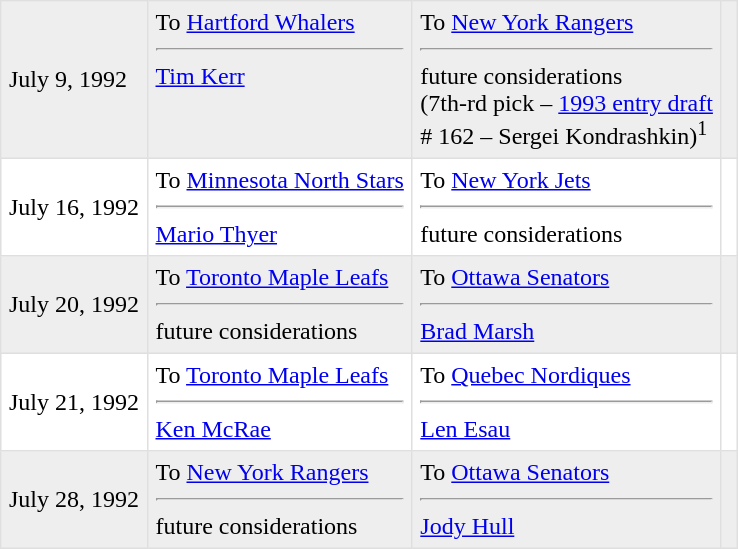<table border=1 style="border-collapse:collapse" bordercolor="#DFDFDF"  cellpadding="5">
<tr bgcolor="#eeeeee">
<td>July 9, 1992</td>
<td valign="top">To <a href='#'>Hartford Whalers</a><hr><a href='#'>Tim Kerr</a></td>
<td valign="top">To <a href='#'>New York Rangers</a><hr>future considerations<br>(7th-rd pick – <a href='#'>1993 entry draft</a><br># 162 – Sergei Kondrashkin)<sup>1</sup></td>
<td></td>
</tr>
<tr>
<td>July 16, 1992</td>
<td valign="top">To <a href='#'>Minnesota North Stars</a><hr><a href='#'>Mario Thyer</a></td>
<td valign="top">To <a href='#'>New York Jets</a><hr>future considerations</td>
<td></td>
</tr>
<tr bgcolor="#eeeeee">
<td>July 20, 1992</td>
<td valign="top">To <a href='#'>Toronto Maple Leafs</a><hr>future considerations</td>
<td valign="top">To <a href='#'>Ottawa Senators</a><hr><a href='#'>Brad Marsh</a></td>
<td></td>
</tr>
<tr>
<td>July 21, 1992</td>
<td valign="top">To <a href='#'>Toronto Maple Leafs</a><hr><a href='#'>Ken McRae</a></td>
<td valign="top">To <a href='#'>Quebec Nordiques</a><hr><a href='#'>Len Esau</a></td>
<td></td>
</tr>
<tr bgcolor="#eeeeee">
<td>July 28, 1992</td>
<td valign="top">To <a href='#'>New York Rangers</a><hr>future considerations</td>
<td valign="top">To <a href='#'>Ottawa Senators</a><hr><a href='#'>Jody Hull</a></td>
<td></td>
</tr>
</table>
